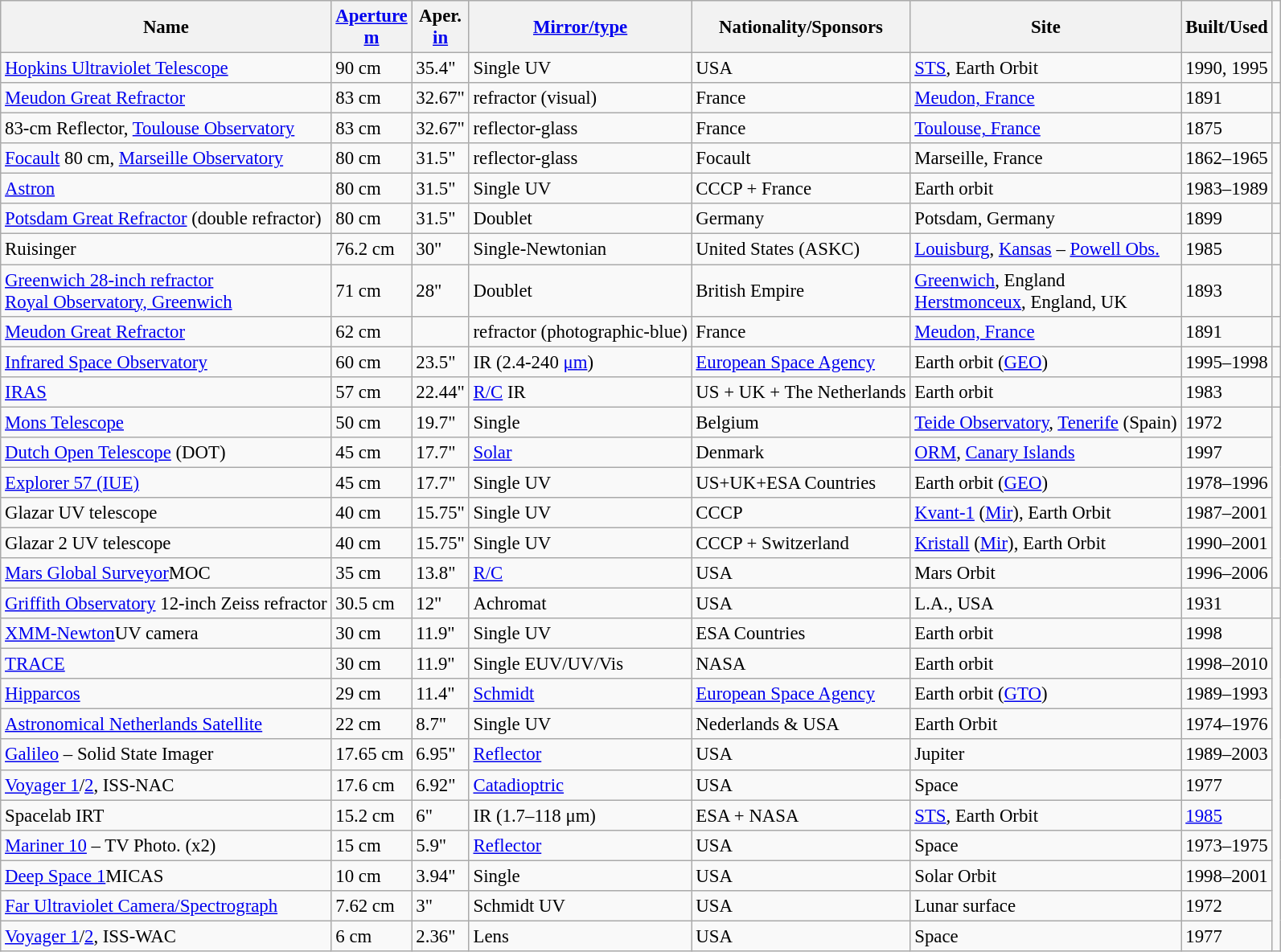<table class="wikitable sortable" style="font-size:95%;">
<tr>
<th>Name</th>
<th><a href='#'>Aperture</a> <br><a href='#'>m</a></th>
<th>Aper. <br><a href='#'>in</a></th>
<th><a href='#'>Mirror/type</a></th>
<th>Nationality/Sponsors</th>
<th>Site</th>
<th>Built/Used</th>
</tr>
<tr>
<td><a href='#'>Hopkins Ultraviolet Telescope</a></td>
<td>90 cm</td>
<td>35.4"</td>
<td>Single UV</td>
<td>USA</td>
<td><a href='#'>STS</a>, Earth Orbit</td>
<td>1990, 1995</td>
</tr>
<tr>
<td><a href='#'>Meudon Great Refractor</a></td>
<td>83 cm</td>
<td>32.67"</td>
<td>refractor (visual)</td>
<td>France</td>
<td><a href='#'>Meudon, France</a></td>
<td>1891</td>
<td></td>
</tr>
<tr style="background:">
<td>83-cm Reflector, <a href='#'>Toulouse Observatory</a></td>
<td>83 cm</td>
<td>32.67"</td>
<td>reflector-glass</td>
<td>France</td>
<td><a href='#'>Toulouse, France</a></td>
<td>1875</td>
<td></td>
</tr>
<tr>
<td><a href='#'>Focault</a> 80 cm, <a href='#'>Marseille Observatory</a></td>
<td>80 cm</td>
<td>31.5"</td>
<td>reflector-glass</td>
<td>Focault</td>
<td>Marseille, France</td>
<td>1862–1965</td>
</tr>
<tr>
<td><a href='#'>Astron</a></td>
<td>80 cm</td>
<td>31.5"</td>
<td>Single UV</td>
<td>CCCP + France</td>
<td>Earth orbit</td>
<td>1983–1989</td>
</tr>
<tr>
<td><a href='#'>Potsdam Great Refractor</a> (double refractor)</td>
<td>80 cm</td>
<td>31.5"</td>
<td>Doublet</td>
<td>Germany</td>
<td>Potsdam, Germany</td>
<td>1899</td>
<td></td>
</tr>
<tr>
<td>Ruisinger</td>
<td>76.2 cm</td>
<td>30"</td>
<td>Single-Newtonian</td>
<td>United States (ASKC)</td>
<td><a href='#'>Louisburg</a>, <a href='#'>Kansas</a> – <a href='#'>Powell Obs.</a></td>
<td>1985</td>
</tr>
<tr>
<td><a href='#'>Greenwich 28-inch refractor</a><br><a href='#'>Royal Observatory, Greenwich</a></td>
<td>71 cm</td>
<td>28"</td>
<td>Doublet</td>
<td>British Empire</td>
<td><a href='#'>Greenwich</a>, England<br><a href='#'>Herstmonceux</a>, England, UK</td>
<td>1893</td>
<td></td>
</tr>
<tr>
<td><a href='#'>Meudon Great Refractor</a></td>
<td>62 cm</td>
<td 24.4″></td>
<td>refractor (photographic-blue)</td>
<td>France</td>
<td><a href='#'>Meudon, France</a></td>
<td>1891</td>
<td></td>
</tr>
<tr>
<td><a href='#'>Infrared Space Observatory</a></td>
<td>60 cm</td>
<td>23.5"</td>
<td>IR (2.4-240 <a href='#'>μm</a>)</td>
<td><a href='#'>European Space Agency</a></td>
<td>Earth orbit (<a href='#'>GEO</a>)</td>
<td>1995–1998</td>
</tr>
<tr>
<td><a href='#'>IRAS</a></td>
<td>57 cm</td>
<td>22.44"</td>
<td><a href='#'>R/C</a> IR</td>
<td>US + UK + The Netherlands</td>
<td>Earth orbit</td>
<td>1983</td>
<td></td>
</tr>
<tr>
<td><a href='#'>Mons Telescope</a></td>
<td>50 cm</td>
<td>19.7"</td>
<td>Single</td>
<td>Belgium</td>
<td><a href='#'>Teide Observatory</a>, <a href='#'>Tenerife</a> (Spain)</td>
<td>1972</td>
</tr>
<tr>
<td><a href='#'>Dutch Open Telescope</a> (DOT)</td>
<td>45 cm</td>
<td>17.7"</td>
<td><a href='#'>Solar</a></td>
<td>Denmark</td>
<td><a href='#'>ORM</a>, <a href='#'>Canary Islands</a></td>
<td>1997</td>
</tr>
<tr>
<td><a href='#'>Explorer 57 (IUE)</a></td>
<td>45 cm</td>
<td>17.7"</td>
<td>Single UV</td>
<td>US+UK+ESA Countries</td>
<td>Earth orbit (<a href='#'>GEO</a>)</td>
<td>1978–1996</td>
</tr>
<tr>
<td>Glazar UV telescope</td>
<td>40 cm</td>
<td>15.75"</td>
<td>Single UV</td>
<td>CCCP</td>
<td><a href='#'>Kvant-1</a> (<a href='#'>Mir</a>), Earth Orbit</td>
<td>1987–2001</td>
</tr>
<tr>
<td>Glazar 2 UV telescope</td>
<td>40 cm</td>
<td>15.75"</td>
<td>Single UV</td>
<td>CCCP + Switzerland</td>
<td><a href='#'>Kristall</a> (<a href='#'>Mir</a>), Earth Orbit</td>
<td>1990–2001</td>
</tr>
<tr>
<td><a href='#'>Mars Global Surveyor</a>MOC</td>
<td>35 cm</td>
<td>13.8"</td>
<td><a href='#'>R/C</a></td>
<td>USA</td>
<td>Mars Orbit</td>
<td>1996–2006</td>
</tr>
<tr>
<td><a href='#'>Griffith Observatory</a> 12-inch Zeiss refractor</td>
<td>30.5 cm</td>
<td>12"</td>
<td>Achromat</td>
<td>USA</td>
<td>L.A., USA</td>
<td>1931</td>
<td></td>
</tr>
<tr>
<td><a href='#'>XMM-Newton</a>UV camera</td>
<td>30 cm</td>
<td>11.9"</td>
<td>Single UV</td>
<td>ESA Countries</td>
<td>Earth orbit</td>
<td>1998</td>
</tr>
<tr>
<td><a href='#'>TRACE</a></td>
<td>30 cm</td>
<td>11.9"</td>
<td>Single EUV/UV/Vis</td>
<td>NASA</td>
<td>Earth orbit</td>
<td>1998–2010</td>
</tr>
<tr>
<td><a href='#'>Hipparcos</a></td>
<td>29 cm</td>
<td>11.4"</td>
<td><a href='#'>Schmidt</a></td>
<td><a href='#'>European Space Agency</a></td>
<td>Earth orbit (<a href='#'>GTO</a>)</td>
<td>1989–1993</td>
</tr>
<tr>
<td><a href='#'>Astronomical Netherlands Satellite</a></td>
<td>22 cm</td>
<td>8.7"</td>
<td>Single UV</td>
<td>Nederlands & USA</td>
<td>Earth Orbit</td>
<td>1974–1976</td>
</tr>
<tr>
<td><a href='#'>Galileo</a> – Solid State Imager</td>
<td>17.65 cm</td>
<td>6.95"</td>
<td><a href='#'>Reflector</a></td>
<td>USA</td>
<td>Jupiter</td>
<td>1989–2003</td>
</tr>
<tr>
<td><a href='#'>Voyager 1</a>/<a href='#'>2</a>, ISS-NAC</td>
<td>17.6 cm</td>
<td>6.92"</td>
<td><a href='#'>Catadioptric</a></td>
<td>USA</td>
<td>Space</td>
<td>1977</td>
</tr>
<tr>
<td>Spacelab IRT</td>
<td>15.2 cm</td>
<td>6"</td>
<td>IR (1.7–118 μm)</td>
<td>ESA + NASA</td>
<td><a href='#'>STS</a>, Earth Orbit</td>
<td><a href='#'>1985</a></td>
</tr>
<tr>
<td><a href='#'>Mariner 10</a> – TV Photo. (x2)</td>
<td>15 cm</td>
<td>5.9"</td>
<td><a href='#'>Reflector</a></td>
<td>USA</td>
<td>Space</td>
<td>1973–1975</td>
</tr>
<tr>
<td><a href='#'>Deep Space 1</a>MICAS</td>
<td>10 cm</td>
<td>3.94"</td>
<td>Single</td>
<td>USA</td>
<td>Solar Orbit</td>
<td>1998–2001</td>
</tr>
<tr>
<td><a href='#'>Far Ultraviolet Camera/Spectrograph</a></td>
<td>7.62 cm</td>
<td>3"</td>
<td>Schmidt UV</td>
<td>USA</td>
<td>Lunar surface</td>
<td>1972</td>
</tr>
<tr>
<td><a href='#'>Voyager 1</a>/<a href='#'>2</a>, ISS-WAC</td>
<td>6 cm</td>
<td>2.36"</td>
<td>Lens</td>
<td>USA</td>
<td>Space</td>
<td>1977</td>
</tr>
</table>
